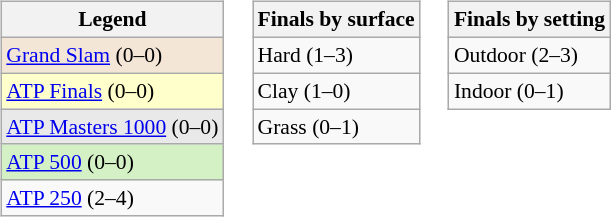<table>
<tr valign=top>
<td><br><table class="wikitable" style=font-size:90%>
<tr>
<th>Legend</th>
</tr>
<tr style="background:#f3e6d7">
<td><a href='#'>Grand Slam</a> (0–0)</td>
</tr>
<tr style="background:#ffffcc">
<td><a href='#'>ATP Finals</a> (0–0)</td>
</tr>
<tr style="background:#e9e9e9">
<td><a href='#'>ATP Masters 1000</a> (0–0)</td>
</tr>
<tr style="background:#d4f1c5">
<td><a href='#'>ATP 500</a> (0–0)</td>
</tr>
<tr>
<td><a href='#'>ATP 250</a> (2–4)</td>
</tr>
</table>
</td>
<td><br><table class="wikitable" style=font-size:90%>
<tr>
<th>Finals by surface</th>
</tr>
<tr>
<td>Hard (1–3)</td>
</tr>
<tr>
<td>Clay (1–0)</td>
</tr>
<tr>
<td>Grass (0–1)</td>
</tr>
</table>
</td>
<td><br><table class="wikitable" style=font-size:90%>
<tr>
<th>Finals by setting</th>
</tr>
<tr>
<td>Outdoor (2–3)</td>
</tr>
<tr>
<td>Indoor (0–1)</td>
</tr>
</table>
</td>
</tr>
</table>
